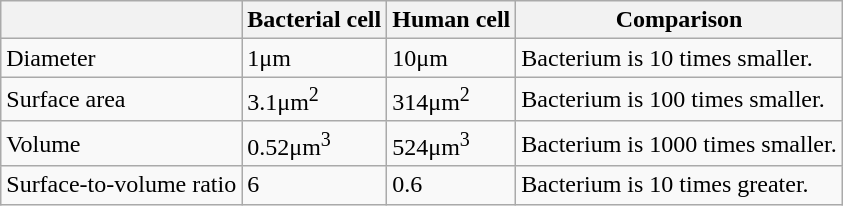<table class="wikitable">
<tr>
<th></th>
<th>Bacterial cell</th>
<th>Human cell</th>
<th>Comparison</th>
</tr>
<tr>
<td>Diameter</td>
<td>1μm</td>
<td>10μm</td>
<td>Bacterium is 10 times smaller.</td>
</tr>
<tr>
<td>Surface area</td>
<td>3.1μm<sup>2</sup></td>
<td>314μm<sup>2</sup></td>
<td>Bacterium is 100 times smaller.</td>
</tr>
<tr>
<td>Volume</td>
<td>0.52μm<sup>3</sup></td>
<td>524μm<sup>3</sup></td>
<td>Bacterium is 1000 times smaller.</td>
</tr>
<tr>
<td>Surface-to-volume ratio</td>
<td>6</td>
<td>0.6</td>
<td>Bacterium is 10 times greater.</td>
</tr>
</table>
